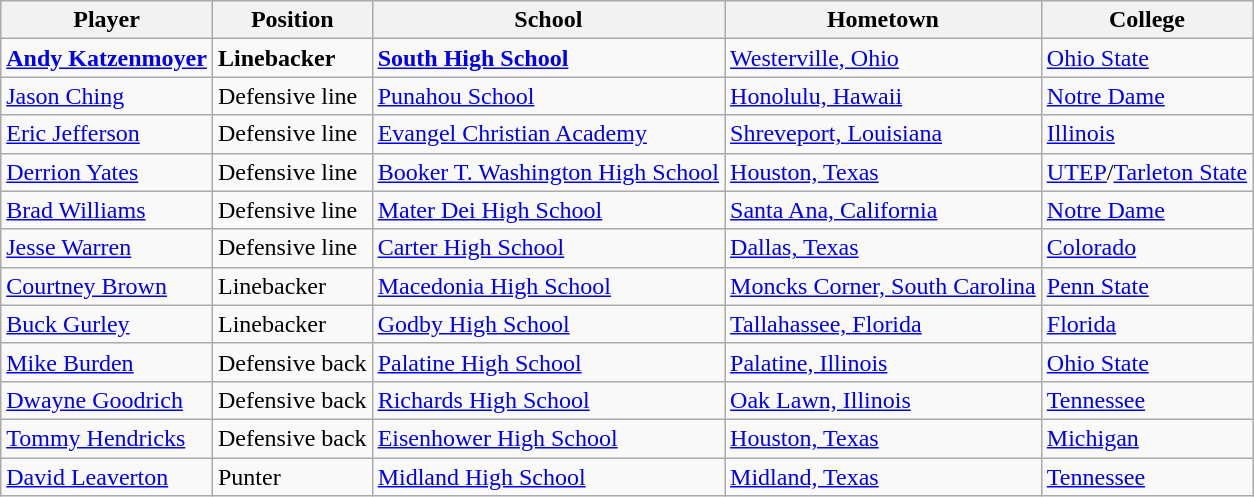<table class="wikitable">
<tr>
<th>Player</th>
<th>Position</th>
<th>School</th>
<th>Hometown</th>
<th>College</th>
</tr>
<tr>
<td><strong><a href='#'>Andy Katzenmoyer</a></strong></td>
<td><strong>Linebacker</strong></td>
<td><strong><a href='#'>South High School</a></strong></td>
<td><a href='#'>Westerville, Ohio</a></td>
<td><a href='#'>Ohio State</a></td>
</tr>
<tr>
<td><a href='#'>Jason Ching</a></td>
<td>Defensive line</td>
<td><a href='#'>Punahou School</a></td>
<td><a href='#'>Honolulu, Hawaii</a></td>
<td><a href='#'>Notre Dame</a></td>
</tr>
<tr>
<td><a href='#'>Eric Jefferson</a></td>
<td>Defensive line</td>
<td><a href='#'>Evangel Christian Academy</a></td>
<td><a href='#'>Shreveport, Louisiana</a></td>
<td><a href='#'>Illinois</a></td>
</tr>
<tr>
<td><a href='#'>Derrion Yates</a></td>
<td>Defensive line</td>
<td><a href='#'>Booker T. Washington High School</a></td>
<td><a href='#'>Houston, Texas</a></td>
<td><a href='#'>UTEP</a>/<a href='#'>Tarleton State</a></td>
</tr>
<tr>
<td><a href='#'>Brad Williams</a></td>
<td>Defensive line</td>
<td><a href='#'>Mater Dei High School</a></td>
<td><a href='#'>Santa Ana, California</a></td>
<td><a href='#'>Notre Dame</a></td>
</tr>
<tr>
<td><a href='#'>Jesse Warren</a></td>
<td>Defensive line</td>
<td><a href='#'>Carter High School</a></td>
<td><a href='#'>Dallas, Texas</a></td>
<td><a href='#'>Colorado</a></td>
</tr>
<tr>
<td><a href='#'>Courtney Brown</a></td>
<td>Linebacker</td>
<td><a href='#'>Macedonia High School</a></td>
<td><a href='#'>Moncks Corner, South Carolina</a></td>
<td><a href='#'>Penn State</a></td>
</tr>
<tr>
<td><a href='#'>Buck Gurley</a></td>
<td>Linebacker</td>
<td><a href='#'>Godby High School</a></td>
<td><a href='#'>Tallahassee, Florida</a></td>
<td><a href='#'>Florida</a></td>
</tr>
<tr>
<td><a href='#'>Mike Burden</a></td>
<td>Defensive back</td>
<td><a href='#'>Palatine High School</a></td>
<td><a href='#'>Palatine, Illinois</a></td>
<td><a href='#'>Ohio State</a></td>
</tr>
<tr>
<td><a href='#'>Dwayne Goodrich</a></td>
<td>Defensive back</td>
<td><a href='#'>Richards High School</a></td>
<td><a href='#'>Oak Lawn, Illinois</a></td>
<td><a href='#'>Tennessee</a></td>
</tr>
<tr>
<td><a href='#'>Tommy Hendricks</a></td>
<td>Defensive back</td>
<td><a href='#'>Eisenhower High School</a></td>
<td><a href='#'>Houston, Texas</a></td>
<td><a href='#'>Michigan</a></td>
</tr>
<tr>
<td><a href='#'>David Leaverton</a></td>
<td>Punter</td>
<td><a href='#'>Midland High School</a></td>
<td><a href='#'>Midland, Texas</a></td>
<td><a href='#'>Tennessee</a></td>
</tr>
</table>
